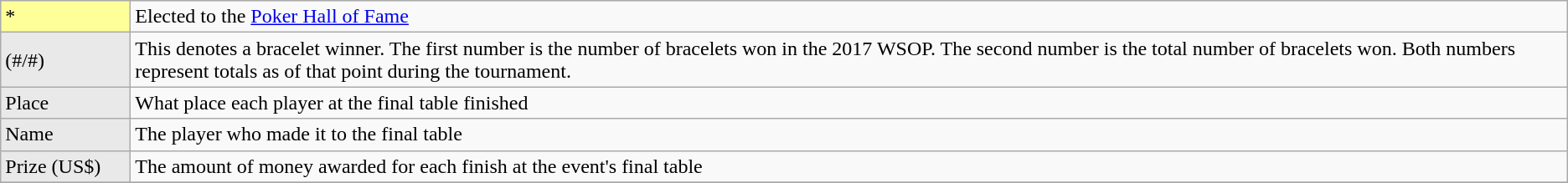<table class="wikitable">
<tr>
<td style="background-color:#FFFF99; width:6em;">*</td>
<td>Elected to the <a href='#'>Poker Hall of Fame</a></td>
</tr>
<tr>
<td style="background-color: #E9E9E9;">(#/#)</td>
<td>This denotes a bracelet winner. The first number is the number of bracelets won in the 2017 WSOP. The second number is the total number of bracelets won. Both numbers represent totals as of that point during the tournament.</td>
</tr>
<tr>
<td style="background: #E9E9E9;">Place</td>
<td>What place each player at the final table finished</td>
</tr>
<tr>
<td style="background: #E9E9E9;">Name</td>
<td>The player who made it to the final table</td>
</tr>
<tr>
<td style="background: #E9E9E9;">Prize (US$)</td>
<td>The amount of money awarded for each finish at the event's final table</td>
</tr>
<tr>
</tr>
</table>
